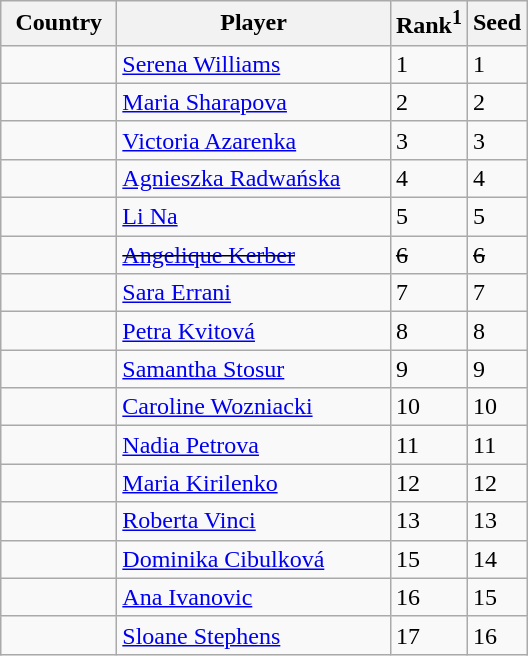<table class="wikitable">
<tr>
<th width="70">Country</th>
<th width="175">Player</th>
<th>Rank<sup>1</sup></th>
<th>Seed</th>
</tr>
<tr>
<td></td>
<td><a href='#'>Serena Williams</a></td>
<td>1</td>
<td>1</td>
</tr>
<tr>
<td></td>
<td><a href='#'>Maria Sharapova</a></td>
<td>2</td>
<td>2</td>
</tr>
<tr>
<td></td>
<td><a href='#'>Victoria Azarenka</a></td>
<td>3</td>
<td>3</td>
</tr>
<tr>
<td></td>
<td><a href='#'>Agnieszka Radwańska</a></td>
<td>4</td>
<td>4</td>
</tr>
<tr>
<td></td>
<td><a href='#'>Li Na</a></td>
<td>5</td>
<td>5</td>
</tr>
<tr>
<td><s></s></td>
<td><s><a href='#'>Angelique Kerber</a></s></td>
<td><s>6</s></td>
<td><s>6</s></td>
</tr>
<tr>
<td></td>
<td><a href='#'>Sara Errani</a></td>
<td>7</td>
<td>7</td>
</tr>
<tr>
<td></td>
<td><a href='#'>Petra Kvitová</a></td>
<td>8</td>
<td>8</td>
</tr>
<tr>
<td></td>
<td><a href='#'>Samantha Stosur</a></td>
<td>9</td>
<td>9</td>
</tr>
<tr>
<td></td>
<td><a href='#'>Caroline Wozniacki</a></td>
<td>10</td>
<td>10</td>
</tr>
<tr>
<td></td>
<td><a href='#'>Nadia Petrova</a></td>
<td>11</td>
<td>11</td>
</tr>
<tr>
<td></td>
<td><a href='#'>Maria Kirilenko</a></td>
<td>12</td>
<td>12</td>
</tr>
<tr>
<td></td>
<td><a href='#'>Roberta Vinci</a></td>
<td>13</td>
<td>13</td>
</tr>
<tr>
<td></td>
<td><a href='#'>Dominika Cibulková</a></td>
<td>15</td>
<td>14</td>
</tr>
<tr>
<td></td>
<td><a href='#'>Ana Ivanovic</a></td>
<td>16</td>
<td>15</td>
</tr>
<tr>
<td></td>
<td><a href='#'>Sloane Stephens</a></td>
<td>17</td>
<td>16</td>
</tr>
</table>
